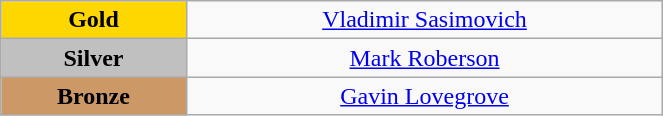<table class="wikitable" style="text-align:center; " width="35%">
<tr>
<td bgcolor="gold"><strong>Gold</strong></td>
<td><a href='#'>Vladimir Sasimovich</a><br>  <small><em></em></small></td>
</tr>
<tr>
<td bgcolor="silver"><strong>Silver</strong></td>
<td><a href='#'>Mark Roberson</a><br>  <small><em></em></small></td>
</tr>
<tr>
<td bgcolor="CC9966"><strong>Bronze</strong></td>
<td><a href='#'>Gavin Lovegrove</a><br>  <small><em></em></small></td>
</tr>
</table>
